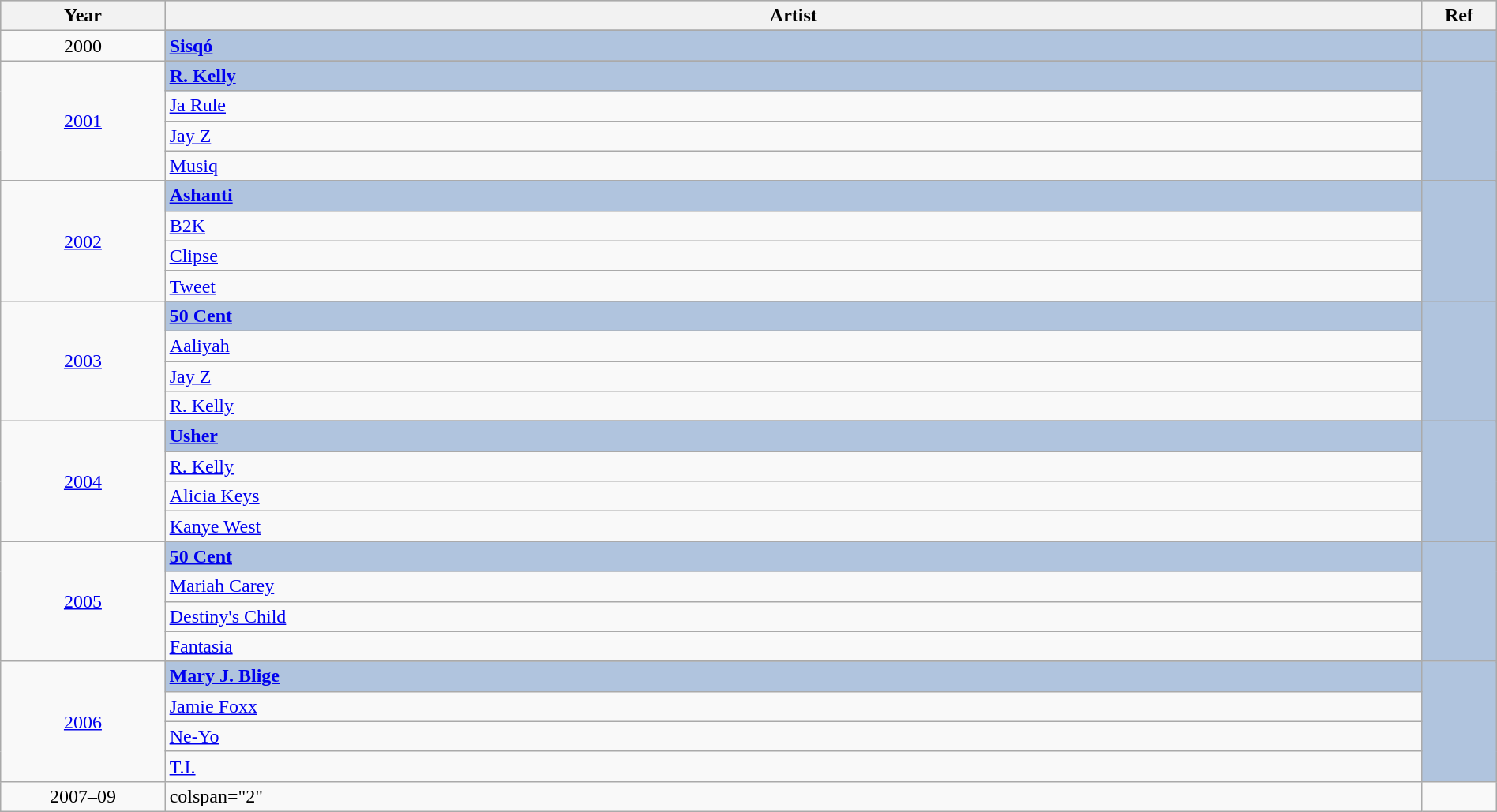<table class="wikitable" style="width:100%;">
<tr style="background:#bebebe;">
<th style="width:11%;">Year</th>
<th style="width:84%;">Artist</th>
<th style="width:5%;">Ref</th>
</tr>
<tr>
<td rowspan="2" align="center">2000</td>
</tr>
<tr style="background:#B0C4DE">
<td><strong><a href='#'>Sisqó</a></strong></td>
<td rowspan="2" align="center"></td>
</tr>
<tr>
<td rowspan="5" align="center"><a href='#'>2001</a></td>
</tr>
<tr style="background:#B0C4DE">
<td><strong><a href='#'>R. Kelly</a></strong></td>
<td rowspan="5" align="center"></td>
</tr>
<tr>
<td><a href='#'>Ja Rule</a></td>
</tr>
<tr>
<td><a href='#'>Jay Z</a></td>
</tr>
<tr>
<td><a href='#'>Musiq</a></td>
</tr>
<tr>
<td rowspan="5" align="center"><a href='#'>2002</a></td>
</tr>
<tr style="background:#B0C4DE">
<td><strong><a href='#'>Ashanti</a></strong></td>
<td rowspan="5" align="center"></td>
</tr>
<tr>
<td><a href='#'>B2K</a></td>
</tr>
<tr>
<td><a href='#'>Clipse</a></td>
</tr>
<tr>
<td><a href='#'>Tweet</a></td>
</tr>
<tr>
<td rowspan="5" align="center"><a href='#'>2003</a></td>
</tr>
<tr style="background:#B0C4DE">
<td><strong><a href='#'>50 Cent</a></strong></td>
<td rowspan="5" align="center"></td>
</tr>
<tr>
<td><a href='#'>Aaliyah</a></td>
</tr>
<tr>
<td><a href='#'>Jay Z</a></td>
</tr>
<tr>
<td><a href='#'>R. Kelly</a></td>
</tr>
<tr>
<td rowspan="5" align="center"><a href='#'>2004</a></td>
</tr>
<tr style="background:#B0C4DE">
<td><strong><a href='#'>Usher</a></strong></td>
<td rowspan="5" align="center"></td>
</tr>
<tr>
<td><a href='#'>R. Kelly</a></td>
</tr>
<tr>
<td><a href='#'>Alicia Keys</a></td>
</tr>
<tr>
<td><a href='#'>Kanye West</a></td>
</tr>
<tr>
<td rowspan="5" align="center"><a href='#'>2005</a></td>
</tr>
<tr style="background:#B0C4DE">
<td><strong><a href='#'>50 Cent</a></strong></td>
<td rowspan="5" align="center"></td>
</tr>
<tr>
<td><a href='#'>Mariah Carey</a></td>
</tr>
<tr>
<td><a href='#'>Destiny's Child</a></td>
</tr>
<tr>
<td><a href='#'>Fantasia</a></td>
</tr>
<tr>
<td rowspan="5" align="center"><a href='#'>2006</a></td>
</tr>
<tr style="background:#B0C4DE">
<td><strong><a href='#'>Mary J. Blige</a></strong></td>
<td rowspan="4" align="center"></td>
</tr>
<tr>
<td><a href='#'>Jamie Foxx</a></td>
</tr>
<tr>
<td><a href='#'>Ne-Yo</a></td>
</tr>
<tr>
<td><a href='#'>T.I.</a></td>
</tr>
<tr>
<td align="center">2007–09</td>
<td>colspan="2" </td>
</tr>
</table>
